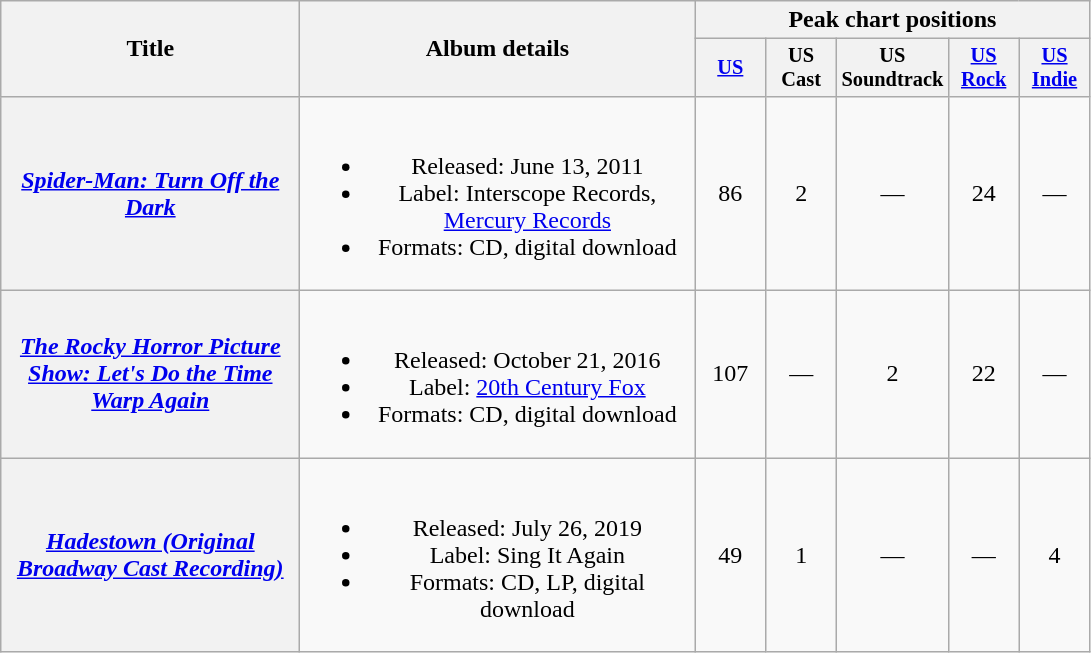<table class="wikitable plainrowheaders" style="text-align:center;" border="1">
<tr>
<th scope="col" rowspan="2" style="width:12em;">Title</th>
<th scope="col" rowspan="2" style="width:16em;">Album details</th>
<th scope="col" colspan="5">Peak chart positions</th>
</tr>
<tr>
<th scope="col" style="width:3em;font-size:85%;"><a href='#'>US</a></th>
<th scope="col" style="width:3em;font-size:85%;">US<br>Cast</th>
<th scope="col" style="width:3em;font-size:85%;">US<br>Soundtrack</th>
<th scope="col" style="width:3em;font-size:85%;"><a href='#'>US<br>Rock</a></th>
<th scope="col" style="width:3em;font-size:85%;"><a href='#'>US<br>Indie</a></th>
</tr>
<tr>
<th scope="row"><em><a href='#'>Spider-Man: Turn Off the Dark</a></em></th>
<td><br><ul><li>Released: June 13, 2011</li><li>Label: Interscope Records, <a href='#'>Mercury Records</a></li><li>Formats: CD, digital download</li></ul></td>
<td>86</td>
<td>2</td>
<td>—</td>
<td>24</td>
<td>—</td>
</tr>
<tr>
<th scope="row"><em><a href='#'>The Rocky Horror Picture Show: Let's Do the Time Warp Again</a></em></th>
<td><br><ul><li>Released: October 21, 2016</li><li>Label: <a href='#'>20th Century Fox</a></li><li>Formats: CD, digital download</li></ul></td>
<td>107</td>
<td>—</td>
<td>2</td>
<td>22</td>
<td>—</td>
</tr>
<tr>
<th scope="row"><em><a href='#'>Hadestown (Original Broadway Cast Recording)</a></em></th>
<td><br><ul><li>Released: July 26, 2019</li><li>Label: Sing It Again</li><li>Formats: CD, LP, digital download</li></ul></td>
<td>49</td>
<td>1</td>
<td>—</td>
<td>—</td>
<td>4</td>
</tr>
</table>
